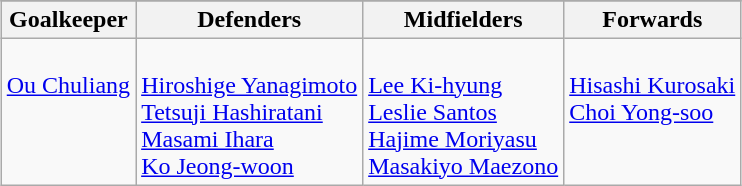<table class="wikitable" style="mArgin: 0 auto;">
<tr>
</tr>
<tr>
<th>Goalkeeper</th>
<th>Defenders</th>
<th>Midfielders</th>
<th>Forwards</th>
</tr>
<tr>
<td valign=top><br> <a href='#'>Ou Chuliang</a></td>
<td valign=top><br> <a href='#'>Hiroshige Yanagimoto</a><br>
 <a href='#'>Tetsuji Hashiratani</a><br>
 <a href='#'>Masami Ihara</a><br>
 <a href='#'>Ko Jeong-woon</a></td>
<td valign=top><br> <a href='#'>Lee Ki-hyung</a><br>
 <a href='#'>Leslie Santos</a><br>
 <a href='#'>Hajime Moriyasu</a><br>
 <a href='#'>Masakiyo Maezono</a><br></td>
<td valign=top><br> <a href='#'>Hisashi Kurosaki</a><br>
 <a href='#'>Choi Yong-soo</a></td>
</tr>
</table>
